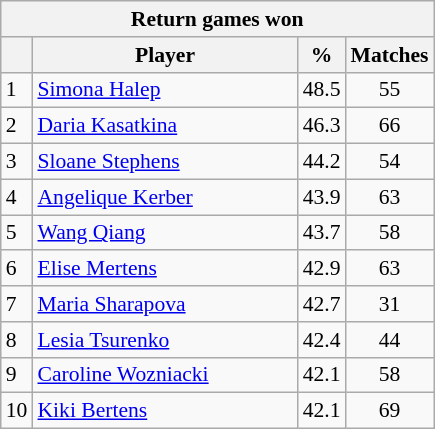<table class="wikitable sortable" style=font-size:90%>
<tr>
<th colspan=4>Return games won</th>
</tr>
<tr>
<th></th>
<th width=170>Player</th>
<th width=20>%</th>
<th>Matches</th>
</tr>
<tr>
<td>1</td>
<td> <a href='#'>Simona Halep</a></td>
<td align=center>48.5</td>
<td align=center>55</td>
</tr>
<tr>
<td>2</td>
<td> <a href='#'>Daria Kasatkina</a></td>
<td align=center>46.3</td>
<td align=center>66</td>
</tr>
<tr>
<td>3</td>
<td> <a href='#'>Sloane Stephens</a></td>
<td align=center>44.2</td>
<td align=center>54</td>
</tr>
<tr>
<td>4</td>
<td> <a href='#'>Angelique Kerber</a></td>
<td align=center>43.9</td>
<td align=center>63</td>
</tr>
<tr>
<td>5</td>
<td> <a href='#'>Wang Qiang</a></td>
<td align=center>43.7</td>
<td align=center>58</td>
</tr>
<tr>
<td>6</td>
<td> <a href='#'>Elise Mertens</a></td>
<td align=center>42.9</td>
<td align=center>63</td>
</tr>
<tr>
<td>7</td>
<td> <a href='#'>Maria Sharapova</a></td>
<td align=center>42.7</td>
<td align=center>31</td>
</tr>
<tr>
<td>8</td>
<td> <a href='#'>Lesia Tsurenko</a></td>
<td align=center>42.4</td>
<td align=center>44</td>
</tr>
<tr>
<td>9</td>
<td> <a href='#'>Caroline Wozniacki</a></td>
<td align=center>42.1</td>
<td align=center>58</td>
</tr>
<tr>
<td>10</td>
<td> <a href='#'>Kiki Bertens</a></td>
<td align=center>42.1</td>
<td align=center>69</td>
</tr>
</table>
